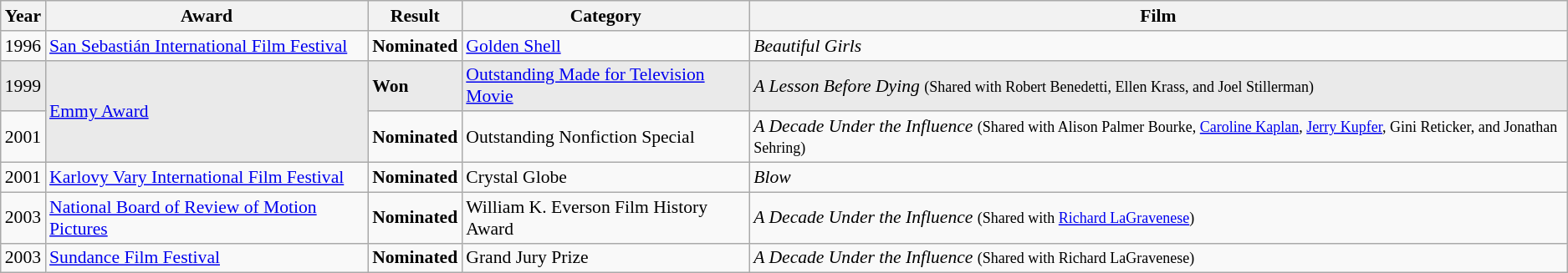<table class="wikitable" style="font-size: 90%;">
<tr>
<th>Year</th>
<th>Award</th>
<th>Result</th>
<th>Category</th>
<th>Film</th>
</tr>
<tr>
<td>1996</td>
<td><a href='#'>San Sebastián International Film Festival</a></td>
<td><strong>Nominated</strong></td>
<td><a href='#'>Golden Shell</a></td>
<td><em>Beautiful Girls</em></td>
</tr>
<tr style="background-color: #EAEAEA;">
<td>1999</td>
<td rowspan=2><a href='#'>Emmy Award</a></td>
<td><strong>Won</strong></td>
<td><a href='#'>Outstanding Made for Television Movie</a></td>
<td><em>A Lesson Before Dying</em> <small>(Shared with Robert Benedetti, Ellen Krass, and Joel Stillerman)</small></td>
</tr>
<tr>
<td>2001</td>
<td><strong>Nominated</strong></td>
<td>Outstanding Nonfiction Special</td>
<td><em>A Decade Under the Influence</em> <small>(Shared with Alison Palmer Bourke, <a href='#'>Caroline Kaplan</a>, <a href='#'>Jerry Kupfer</a>, Gini Reticker, and Jonathan Sehring)</small></td>
</tr>
<tr>
<td>2001</td>
<td><a href='#'>Karlovy Vary International Film Festival</a></td>
<td><strong>Nominated</strong></td>
<td>Crystal Globe</td>
<td><em>Blow</em></td>
</tr>
<tr>
<td>2003</td>
<td><a href='#'>National Board of Review of Motion Pictures</a></td>
<td><strong>Nominated</strong></td>
<td>William K. Everson Film History Award</td>
<td><em>A Decade Under the Influence</em> <small>(Shared with <a href='#'>Richard LaGravenese</a>)</small></td>
</tr>
<tr>
<td>2003</td>
<td><a href='#'>Sundance Film Festival</a></td>
<td><strong>Nominated</strong></td>
<td>Grand Jury Prize</td>
<td><em>A Decade Under the Influence</em> <small>(Shared with Richard LaGravenese)</small></td>
</tr>
</table>
